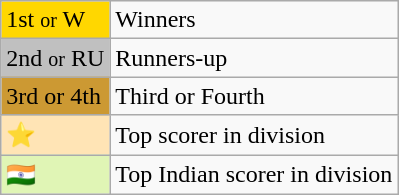<table class="wikitable" text-align:center">
<tr>
<td bgcolor=gold>1st <small>or</small> W</td>
<td>Winners</td>
</tr>
<tr>
<td bgcolor=silver>2nd <small>or</small> RU</td>
<td>Runners-up</td>
</tr>
<tr>
<td bgcolor=#C93>3rd or 4th</td>
<td>Third or Fourth</td>
</tr>
<tr>
<td bgcolor=#FFE4B5>⭐</td>
<td>Top scorer in division</td>
</tr>
<tr>
<td bgcolor=#ERF5B5>🇮🇳</td>
<td>Top Indian scorer in division</td>
</tr>
</table>
